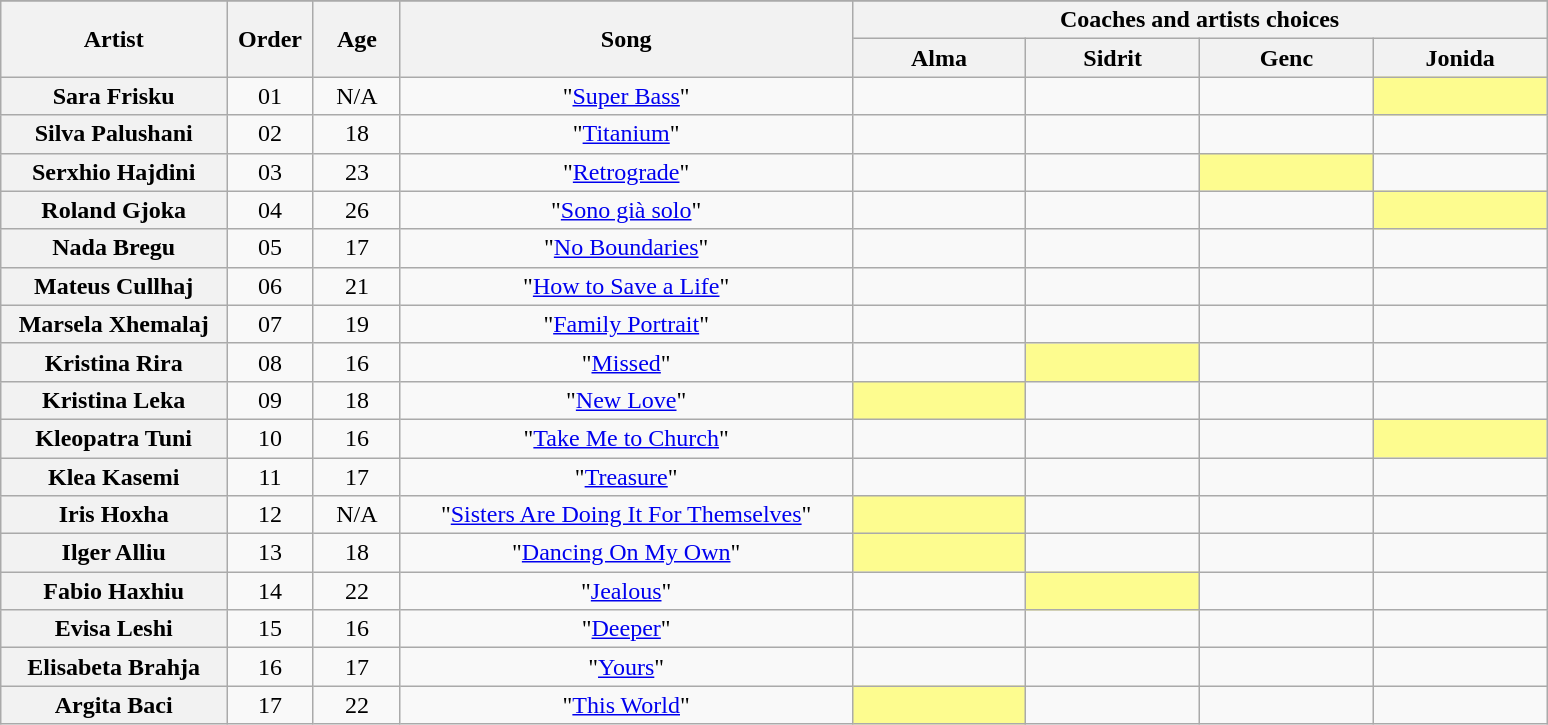<table class="wikitable plainrowheaders" style="text-align:center;">
<tr>
</tr>
<tr>
<th scope="col" rowspan="2" style="width:13%;">Artist</th>
<th scope="col" rowspan="2" style="width:05%;">Order</th>
<th scope="col" rowspan="2" style="width:05%;">Age</th>
<th scope="col" rowspan="2" style="width:26%;">Song</th>
<th colspan="4" style="width:40%;">Coaches and artists choices</th>
</tr>
<tr>
<th style="width:10%;">Alma</th>
<th style="width:10%;">Sidrit</th>
<th style="width:10%;">Genc</th>
<th style="width:10%;">Jonida</th>
</tr>
<tr>
<th scope="row">Sara Frisku</th>
<td>01</td>
<td>N/A</td>
<td>"<a href='#'>Super Bass</a>"</td>
<td></td>
<td></td>
<td></td>
<td style="background:#fdfc8f;"><strong></strong></td>
</tr>
<tr>
<th scope="row">Silva Palushani</th>
<td>02</td>
<td>18</td>
<td>"<a href='#'>Titanium</a>"</td>
<td></td>
<td></td>
<td></td>
<td></td>
</tr>
<tr>
<th scope="row">Serxhio Hajdini</th>
<td>03</td>
<td>23</td>
<td>"<a href='#'>Retrograde</a>"</td>
<td><strong></strong></td>
<td></td>
<td style="background:#fdfc8f;"><strong></strong></td>
<td><strong></strong></td>
</tr>
<tr>
<th scope="row">Roland Gjoka</th>
<td>04</td>
<td>26</td>
<td>"<a href='#'>Sono già solo</a>"</td>
<td></td>
<td></td>
<td></td>
<td style="background:#fdfc8f;"><strong></strong></td>
</tr>
<tr>
<th scope="row">Nada Bregu</th>
<td>05</td>
<td>17</td>
<td>"<a href='#'>No Boundaries</a>"</td>
<td></td>
<td></td>
<td></td>
<td></td>
</tr>
<tr>
<th scope="row">Mateus Cullhaj</th>
<td>06</td>
<td>21</td>
<td>"<a href='#'>How to Save a Life</a>"</td>
<td></td>
<td></td>
<td></td>
<td></td>
</tr>
<tr>
<th scope="row">Marsela Xhemalaj</th>
<td>07</td>
<td>19</td>
<td>"<a href='#'>Family Portrait</a>"</td>
<td></td>
<td></td>
<td></td>
<td></td>
</tr>
<tr>
<th scope="row">Kristina Rira</th>
<td>08</td>
<td>16</td>
<td>"<a href='#'>Missed</a>"</td>
<td><strong></strong></td>
<td style="background:#fdfc8f;"><strong> </strong></td>
<td><strong></strong></td>
<td><strong></strong></td>
</tr>
<tr>
<th scope="row">Kristina Leka</th>
<td>09</td>
<td>18</td>
<td>"<a href='#'>New Love</a>"</td>
<td style="background:#fdfc8f;"><strong></strong></td>
<td></td>
<td><strong></strong></td>
<td><strong></strong></td>
</tr>
<tr>
<th scope="row">Kleopatra Tuni</th>
<td>10</td>
<td>16</td>
<td>"<a href='#'>Take Me to Church</a>"</td>
<td></td>
<td></td>
<td></td>
<td style="background:#fdfc8f;"><strong></strong></td>
</tr>
<tr>
<th scope="row">Klea Kasemi</th>
<td>11</td>
<td>17</td>
<td>"<a href='#'>Treasure</a>"</td>
<td></td>
<td></td>
<td></td>
<td></td>
</tr>
<tr>
<th scope="row">Iris Hoxha</th>
<td>12</td>
<td>N/A</td>
<td>"<a href='#'>Sisters Are Doing It For Themselves</a>"</td>
<td style="background:#fdfc8f;"><strong></strong></td>
<td></td>
<td></td>
<td><strong></strong></td>
</tr>
<tr>
<th scope="row">Ilger Alliu</th>
<td>13</td>
<td>18</td>
<td>"<a href='#'>Dancing On My Own</a>"</td>
<td style="background:#fdfc8f;"><strong></strong></td>
<td><strong></strong></td>
<td><strong></strong></td>
<td><strong></strong></td>
</tr>
<tr>
<th scope="row">Fabio Haxhiu</th>
<td>14</td>
<td>22</td>
<td>"<a href='#'>Jealous</a>"</td>
<td></td>
<td style="background:#fdfc8f;"><strong></strong></td>
<td></td>
<td></td>
</tr>
<tr>
<th scope="row">Evisa Leshi</th>
<td>15</td>
<td>16</td>
<td>"<a href='#'>Deeper</a>"</td>
<td></td>
<td></td>
<td></td>
<td></td>
</tr>
<tr>
<th scope="row">Elisabeta Brahja</th>
<td>16</td>
<td>17</td>
<td>"<a href='#'>Yours</a>"</td>
<td></td>
<td></td>
<td></td>
<td></td>
</tr>
<tr>
<th scope="row">Argita Baci</th>
<td>17</td>
<td>22</td>
<td>"<a href='#'>This World</a>"</td>
<td style="background:#fdfc8f;"><strong></strong></td>
<td></td>
<td></td>
<td><strong></strong></td>
</tr>
</table>
